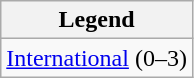<table class="wikitable sortable">
<tr>
<th>Legend</th>
</tr>
<tr>
<td><a href='#'>International</a> (0–3)</td>
</tr>
</table>
